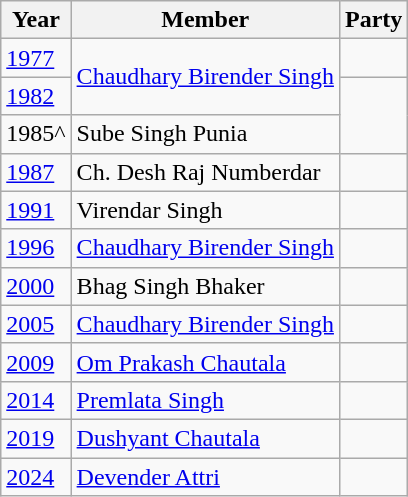<table class="wikitable">
<tr>
<th>Year</th>
<th>Member</th>
<th colspan=2>Party</th>
</tr>
<tr>
<td><a href='#'>1977</a></td>
<td rowspan=2><a href='#'>Chaudhary Birender Singh</a></td>
<td></td>
</tr>
<tr>
<td><a href='#'>1982</a></td>
</tr>
<tr>
<td>1985^</td>
<td>Sube Singh Punia</td>
</tr>
<tr>
<td><a href='#'>1987</a></td>
<td>Ch. Desh Raj Numberdar</td>
<td></td>
</tr>
<tr>
<td><a href='#'>1991</a></td>
<td>Virendar Singh</td>
<td></td>
</tr>
<tr>
<td><a href='#'>1996</a></td>
<td><a href='#'>Chaudhary Birender Singh</a></td>
<td></td>
</tr>
<tr>
<td><a href='#'>2000</a></td>
<td>Bhag Singh Bhaker</td>
<td></td>
</tr>
<tr>
<td><a href='#'>2005</a></td>
<td><a href='#'>Chaudhary Birender Singh</a></td>
<td></td>
</tr>
<tr>
<td><a href='#'>2009</a></td>
<td><a href='#'>Om Prakash Chautala</a></td>
<td></td>
</tr>
<tr>
<td><a href='#'>2014</a></td>
<td><a href='#'>Premlata Singh</a></td>
<td></td>
</tr>
<tr>
<td><a href='#'>2019</a></td>
<td><a href='#'>Dushyant Chautala</a></td>
<td></td>
</tr>
<tr>
<td><a href='#'>2024</a></td>
<td><a href='#'>Devender Attri</a></td>
<td></td>
</tr>
</table>
